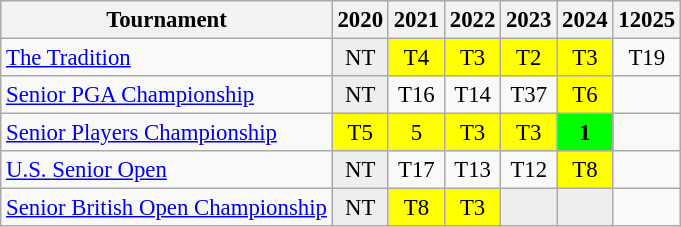<table class="wikitable" style="font-size:95%;text-align:center;">
<tr>
<th>Tournament</th>
<th>2020</th>
<th>2021</th>
<th>2022</th>
<th>2023</th>
<th>2024</th>
<th>12025</th>
</tr>
<tr>
<td align=left><a href='#'>The Tradition</a></td>
<td style="background:#eeeeee;">NT</td>
<td style="background:yellow;">T4</td>
<td style="background:yellow;">T3</td>
<td style="background:yellow;">T2</td>
<td style="background:yellow;">T3</td>
<td>T19</td>
</tr>
<tr>
<td align=left><a href='#'>Senior PGA Championship</a></td>
<td style="background:#eeeeee;">NT</td>
<td>T16</td>
<td>T14</td>
<td>T37</td>
<td style="background:yellow;">T6</td>
<td></td>
</tr>
<tr>
<td align=left><a href='#'>Senior Players Championship</a></td>
<td style="background:yellow;">T5</td>
<td style="background:yellow;">5</td>
<td style="background:yellow;">T3</td>
<td style="background:yellow;">T3</td>
<td style="background:lime;"><strong>1</strong></td>
<td></td>
</tr>
<tr>
<td align=left><a href='#'>U.S. Senior Open</a></td>
<td style="background:#eeeeee;">NT</td>
<td>T17</td>
<td>T13</td>
<td>T12</td>
<td style="background:yellow;">T8</td>
<td></td>
</tr>
<tr>
<td align=left><a href='#'>Senior British Open Championship</a></td>
<td style="background:#eeeeee;">NT</td>
<td style="background:yellow;">T8</td>
<td style="background:yellow;">T3</td>
<td style="background:#eeeeee;"></td>
<td style="background:#eeeeee;"></td>
<td></td>
</tr>
</table>
